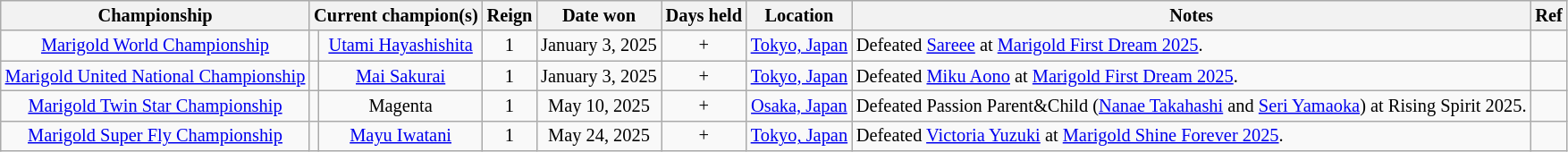<table class="wikitable" style="text-align:center; font-size:85%;">
<tr>
<th>Championship</th>
<th colspan=2>Current champion(s)</th>
<th>Reign</th>
<th>Date won</th>
<th>Days held</th>
<th>Location</th>
<th>Notes</th>
<th>Ref</th>
</tr>
<tr>
<td><a href='#'>Marigold World Championship</a></td>
<td></td>
<td><a href='#'>Utami Hayashishita</a></td>
<td>1</td>
<td>January 3, 2025</td>
<td>+</td>
<td><a href='#'>Tokyo, Japan</a></td>
<td align=left>Defeated <a href='#'>Sareee</a> at <a href='#'>Marigold First Dream 2025</a>.</td>
<td></td>
</tr>
<tr>
<td><a href='#'>Marigold United National Championship</a></td>
<td></td>
<td><a href='#'>Mai Sakurai</a></td>
<td>1</td>
<td>January 3, 2025</td>
<td>+</td>
<td><a href='#'>Tokyo, Japan</a></td>
<td align=left>Defeated <a href='#'>Miku Aono</a> at <a href='#'>Marigold First Dream 2025</a>.</td>
<td></td>
</tr>
<tr>
<td><a href='#'>Marigold Twin Star Championship</a></td>
<td><br></td>
<td>Magenta<br></td>
<td>1<br></td>
<td>May 10, 2025</td>
<td>+</td>
<td><a href='#'>Osaka, Japan</a></td>
<td align=left>Defeated Passion Parent&Child (<a href='#'>Nanae Takahashi</a> and <a href='#'>Seri Yamaoka</a>) at Rising Spirit 2025.</td>
<td></td>
</tr>
<tr>
<td><a href='#'>Marigold Super Fly Championship</a></td>
<td></td>
<td><a href='#'>Mayu Iwatani</a></td>
<td>1</td>
<td>May 24, 2025</td>
<td>+</td>
<td><a href='#'>Tokyo, Japan</a></td>
<td align=left>Defeated <a href='#'>Victoria Yuzuki</a> at <a href='#'>Marigold Shine Forever 2025</a>.</td>
<td></td>
</tr>
</table>
